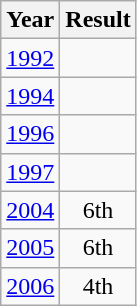<table class="wikitable" style="text-align:center">
<tr>
<th>Year</th>
<th>Result</th>
</tr>
<tr>
<td><a href='#'>1992</a></td>
<td></td>
</tr>
<tr>
<td><a href='#'>1994</a></td>
<td></td>
</tr>
<tr>
<td><a href='#'>1996</a></td>
<td></td>
</tr>
<tr>
<td><a href='#'>1997</a></td>
<td></td>
</tr>
<tr>
<td><a href='#'>2004</a></td>
<td>6th</td>
</tr>
<tr>
<td><a href='#'>2005</a></td>
<td>6th</td>
</tr>
<tr>
<td><a href='#'>2006</a></td>
<td>4th</td>
</tr>
</table>
